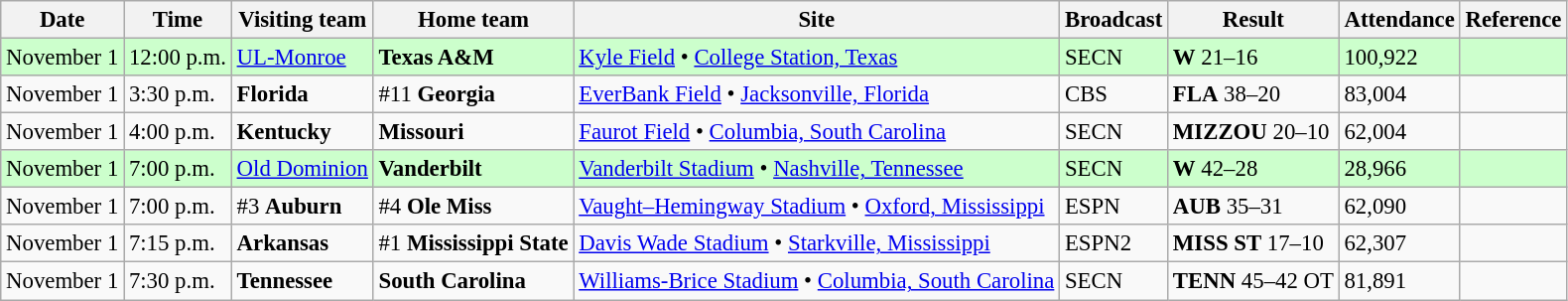<table class="wikitable" style="font-size:95%;">
<tr>
<th>Date</th>
<th>Time</th>
<th>Visiting team</th>
<th>Home team</th>
<th>Site</th>
<th>Broadcast</th>
<th>Result</th>
<th>Attendance</th>
<th class="unsortable">Reference</th>
</tr>
<tr bgcolor=ccffcc>
<td>November 1</td>
<td>12:00 p.m.</td>
<td><a href='#'>UL-Monroe</a></td>
<td><strong>Texas A&M</strong></td>
<td><a href='#'>Kyle Field</a> • <a href='#'>College Station, Texas</a></td>
<td>SECN</td>
<td><strong>W</strong> 21–16</td>
<td>100,922</td>
<td></td>
</tr>
<tr bgcolor=>
<td>November 1</td>
<td>3:30 p.m.</td>
<td><strong>Florida</strong></td>
<td>#11 <strong>Georgia</strong></td>
<td><a href='#'>EverBank Field</a> • <a href='#'>Jacksonville, Florida</a></td>
<td>CBS</td>
<td><strong>FLA</strong> 38–20</td>
<td>83,004</td>
<td></td>
</tr>
<tr bgcolor=>
<td>November 1</td>
<td>4:00 p.m.</td>
<td><strong>Kentucky</strong></td>
<td><strong>Missouri</strong></td>
<td><a href='#'>Faurot Field</a> • <a href='#'>Columbia, South Carolina</a></td>
<td>SECN</td>
<td><strong>MIZZOU</strong> 20–10</td>
<td>62,004</td>
<td></td>
</tr>
<tr bgcolor=ccffcc>
<td>November 1</td>
<td>7:00 p.m.</td>
<td><a href='#'>Old Dominion</a></td>
<td><strong>Vanderbilt</strong></td>
<td><a href='#'>Vanderbilt Stadium</a> • <a href='#'>Nashville, Tennessee</a></td>
<td>SECN</td>
<td><strong>W</strong> 42–28</td>
<td>28,966</td>
<td></td>
</tr>
<tr bgcolor=>
<td>November 1</td>
<td>7:00 p.m.</td>
<td>#3 <strong>Auburn</strong></td>
<td>#4 <strong>Ole Miss</strong></td>
<td><a href='#'>Vaught–Hemingway Stadium</a> • <a href='#'>Oxford, Mississippi</a></td>
<td>ESPN</td>
<td><strong>AUB</strong> 35–31</td>
<td>62,090</td>
<td></td>
</tr>
<tr bgcolor=>
<td>November 1</td>
<td>7:15 p.m.</td>
<td><strong>Arkansas</strong></td>
<td>#1 <strong>Mississippi State</strong></td>
<td><a href='#'>Davis Wade Stadium</a> • <a href='#'>Starkville, Mississippi</a></td>
<td>ESPN2</td>
<td><strong>MISS ST</strong> 17–10</td>
<td>62,307</td>
<td></td>
</tr>
<tr bgcolor=>
<td>November 1</td>
<td>7:30 p.m.</td>
<td><strong>Tennessee</strong></td>
<td><strong>South Carolina</strong></td>
<td><a href='#'>Williams-Brice Stadium</a> • <a href='#'>Columbia, South Carolina</a></td>
<td>SECN</td>
<td><strong>TENN</strong> 45–42 OT</td>
<td>81,891</td>
<td></td>
</tr>
</table>
